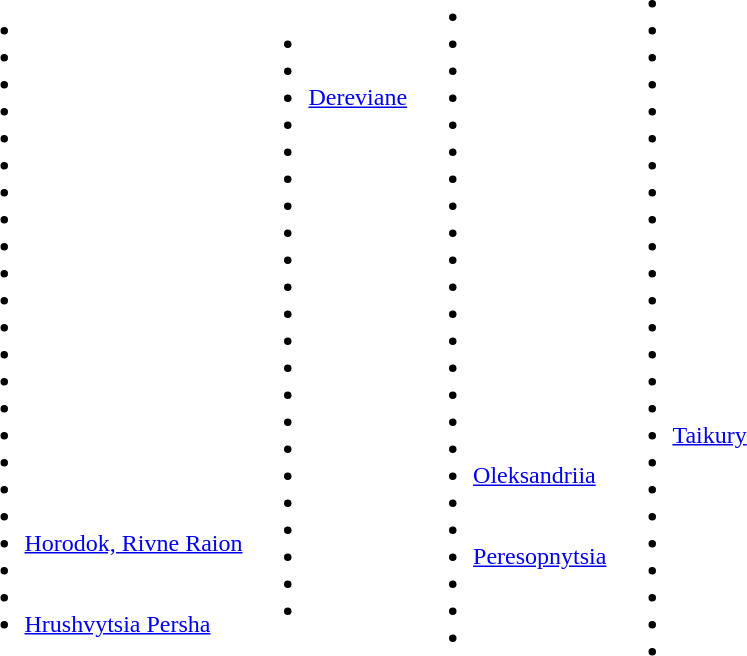<table>
<tr>
<td><br><ul><li> </li><li></li><li></li><li></li><li></li><li></li><li></li><li></li><li></li><li></li><li></li><li></li><li></li><li></li><li></li><li></li><li></li><li></li><li></li><li><a href='#'>Horodok, Rivne Raion</a></li><li></li><li></li><li><a href='#'>Hrushvytsia Persha</a></li></ul></td>
<td><br><ul><li></li><li></li><li><a href='#'>Dereviane</a></li><li></li><li></li><li></li><li></li><li></li><li></li><li></li><li></li><li></li><li></li><li></li><li></li><li></li><li></li><li></li><li></li><li></li><li></li><li></li></ul></td>
<td><br><ul><li></li><li></li><li></li><li></li><li></li><li></li><li></li><li></li><li></li><li></li><li></li><li></li><li></li><li></li><li></li><li></li><li></li><li><a href='#'>Oleksandriia</a></li><li></li><li></li><li><a href='#'>Peresopnytsia</a></li><li></li><li></li><li></li></ul></td>
<td><br><ul><li></li><li></li><li></li><li></li><li></li><li></li><li></li><li></li><li></li><li></li><li></li><li></li><li></li><li></li><li></li><li></li><li><a href='#'>Taikury</a></li><li></li><li></li><li></li><li></li><li></li><li></li><li></li><li></li></ul></td>
</tr>
</table>
